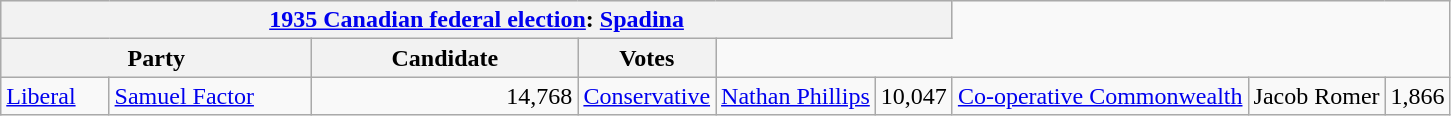<table class="wikitable">
<tr style="background:#e9e9e9;">
<th colspan="6"><a href='#'>1935 Canadian federal election</a>: <a href='#'>Spadina</a></th>
</tr>
<tr style="background:#e9e9e9;">
<th colspan="2" style="width: 200px">Party</th>
<th style="width: 170px">Candidate</th>
<th style="width: 40px">Votes</th>
</tr>
<tr>
<td><a href='#'>Liberal</a></td>
<td><a href='#'>Samuel Factor</a></td>
<td align="right">14,768<br></td>
<td><a href='#'>Conservative</a></td>
<td><a href='#'>Nathan Phillips</a></td>
<td align="right">10,047<br>

</td>
<td><a href='#'>Co-operative Commonwealth</a></td>
<td>Jacob Romer</td>
<td align="right">1,866</td>
</tr>
</table>
